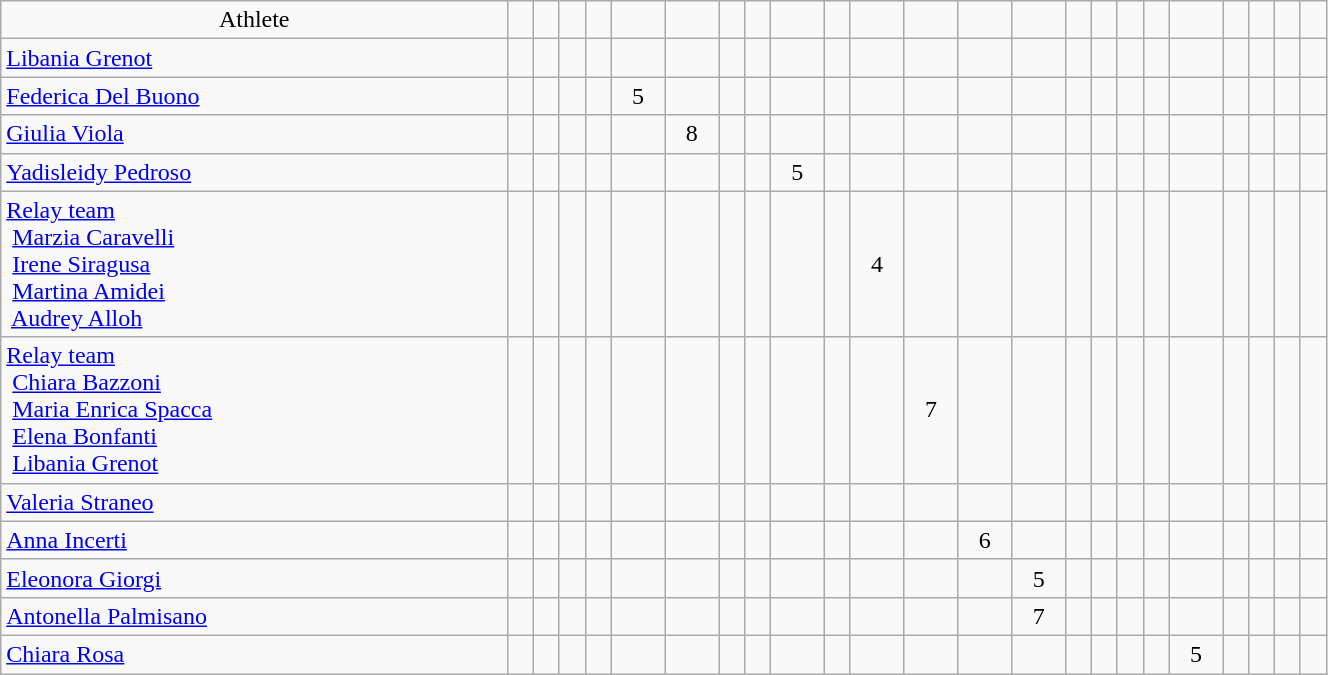<table class="wikitable" style="text-align: center; font-size:100%" width="70%">
<tr>
<td>Athlete</td>
<td></td>
<td></td>
<td></td>
<td></td>
<td></td>
<td></td>
<td></td>
<td></td>
<td></td>
<td></td>
<td></td>
<td></td>
<td></td>
<td></td>
<td></td>
<td></td>
<td></td>
<td></td>
<td></td>
<td></td>
<td></td>
<td></td>
<td></td>
</tr>
<tr>
<td align=left><a href='#'>Libania Grenot</a></td>
<td></td>
<td></td>
<td></td>
<td></td>
<td></td>
<td></td>
<td></td>
<td></td>
<td></td>
<td></td>
<td></td>
<td></td>
<td></td>
<td></td>
<td></td>
<td></td>
<td></td>
<td></td>
<td></td>
<td></td>
<td></td>
<td></td>
<td></td>
</tr>
<tr>
<td align=left><a href='#'>Federica Del Buono</a></td>
<td></td>
<td></td>
<td></td>
<td></td>
<td>5</td>
<td></td>
<td></td>
<td></td>
<td></td>
<td></td>
<td></td>
<td></td>
<td></td>
<td></td>
<td></td>
<td></td>
<td></td>
<td></td>
<td></td>
<td></td>
<td></td>
<td></td>
<td></td>
</tr>
<tr>
<td align=left><a href='#'>Giulia Viola</a></td>
<td></td>
<td></td>
<td></td>
<td></td>
<td></td>
<td>8</td>
<td></td>
<td></td>
<td></td>
<td></td>
<td></td>
<td></td>
<td></td>
<td></td>
<td></td>
<td></td>
<td></td>
<td></td>
<td></td>
<td></td>
<td></td>
<td></td>
<td></td>
</tr>
<tr>
<td align=left><a href='#'>Yadisleidy Pedroso</a></td>
<td></td>
<td></td>
<td></td>
<td></td>
<td></td>
<td></td>
<td></td>
<td></td>
<td>5</td>
<td></td>
<td></td>
<td></td>
<td></td>
<td></td>
<td></td>
<td></td>
<td></td>
<td></td>
<td></td>
<td></td>
<td></td>
<td></td>
<td></td>
</tr>
<tr>
<td align=left><a href='#'>Relay team</a><br> <a href='#'>Marzia Caravelli</a><br> <a href='#'>Irene Siragusa</a><br> <a href='#'>Martina Amidei</a><br> <a href='#'>Audrey Alloh</a></td>
<td></td>
<td></td>
<td></td>
<td></td>
<td></td>
<td></td>
<td></td>
<td></td>
<td></td>
<td></td>
<td>4</td>
<td></td>
<td></td>
<td></td>
<td></td>
<td></td>
<td></td>
<td></td>
<td></td>
<td></td>
<td></td>
<td></td>
<td></td>
</tr>
<tr>
<td align=left><a href='#'>Relay team</a><br> <a href='#'>Chiara Bazzoni</a><br> <a href='#'>Maria Enrica Spacca</a><br> <a href='#'>Elena Bonfanti</a><br> <a href='#'>Libania Grenot</a></td>
<td></td>
<td></td>
<td></td>
<td></td>
<td></td>
<td></td>
<td></td>
<td></td>
<td></td>
<td></td>
<td></td>
<td>7</td>
<td></td>
<td></td>
<td></td>
<td></td>
<td></td>
<td></td>
<td></td>
<td></td>
<td></td>
<td></td>
<td></td>
</tr>
<tr>
<td align=left><a href='#'>Valeria Straneo</a></td>
<td></td>
<td></td>
<td></td>
<td></td>
<td></td>
<td></td>
<td></td>
<td></td>
<td></td>
<td></td>
<td></td>
<td></td>
<td></td>
<td></td>
<td></td>
<td></td>
<td></td>
<td></td>
<td></td>
<td></td>
<td></td>
<td></td>
<td></td>
</tr>
<tr>
<td align=left><a href='#'>Anna Incerti</a></td>
<td></td>
<td></td>
<td></td>
<td></td>
<td></td>
<td></td>
<td></td>
<td></td>
<td></td>
<td></td>
<td></td>
<td></td>
<td>6</td>
<td></td>
<td></td>
<td></td>
<td></td>
<td></td>
<td></td>
<td></td>
<td></td>
<td></td>
<td></td>
</tr>
<tr>
<td align=left><a href='#'>Eleonora Giorgi</a></td>
<td></td>
<td></td>
<td></td>
<td></td>
<td></td>
<td></td>
<td></td>
<td></td>
<td></td>
<td></td>
<td></td>
<td></td>
<td></td>
<td>5</td>
<td></td>
<td></td>
<td></td>
<td></td>
<td></td>
<td></td>
<td></td>
<td></td>
<td></td>
</tr>
<tr>
<td align=left><a href='#'>Antonella Palmisano</a></td>
<td></td>
<td></td>
<td></td>
<td></td>
<td></td>
<td></td>
<td></td>
<td></td>
<td></td>
<td></td>
<td></td>
<td></td>
<td></td>
<td>7</td>
<td></td>
<td></td>
<td></td>
<td></td>
<td></td>
<td></td>
<td></td>
<td></td>
<td></td>
</tr>
<tr>
<td align=left><a href='#'>Chiara Rosa</a></td>
<td></td>
<td></td>
<td></td>
<td></td>
<td></td>
<td></td>
<td></td>
<td></td>
<td></td>
<td></td>
<td></td>
<td></td>
<td></td>
<td></td>
<td></td>
<td></td>
<td></td>
<td></td>
<td>5</td>
<td></td>
<td></td>
<td></td>
<td></td>
</tr>
</table>
